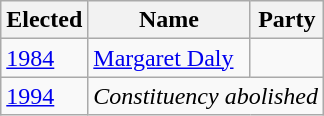<table class="wikitable">
<tr>
<th>Elected</th>
<th>Name</th>
<th colspan=2>Party</th>
</tr>
<tr>
<td><a href='#'>1984</a></td>
<td><a href='#'>Margaret Daly</a></td>
<td></td>
</tr>
<tr>
<td><a href='#'>1994</a></td>
<td colspan="3"><em>Constituency abolished</em></td>
</tr>
</table>
